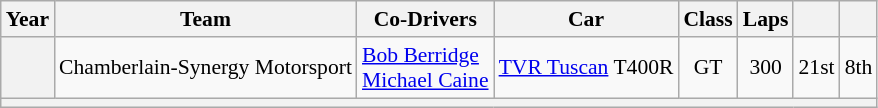<table class="wikitable" style="font-size:90%">
<tr>
<th>Year</th>
<th>Team</th>
<th>Co-Drivers</th>
<th>Car</th>
<th>Class</th>
<th>Laps</th>
<th></th>
<th></th>
</tr>
<tr style="text-align:center;">
<th></th>
<td align="left" nowrap> Chamberlain-Synergy Motorsport</td>
<td align="left" nowrap> <a href='#'>Bob Berridge</a><br> <a href='#'>Michael Caine</a></td>
<td align="left" nowrap><a href='#'>TVR Tuscan</a> T400R</td>
<td>GT</td>
<td>300</td>
<td>21st</td>
<td>8th</td>
</tr>
<tr>
<th colspan="8"></th>
</tr>
</table>
